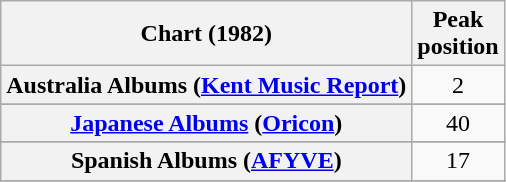<table class="wikitable sortable plainrowheaders" style="text-align:center">
<tr>
<th scope="col">Chart (1982)</th>
<th scope="col">Peak<br>position</th>
</tr>
<tr>
<th scope="row">Australia Albums (<a href='#'>Kent Music Report</a>)</th>
<td>2</td>
</tr>
<tr>
</tr>
<tr>
</tr>
<tr>
</tr>
<tr>
<th scope="row"><a href='#'>Japanese Albums</a> (<a href='#'>Oricon</a>)</th>
<td>40</td>
</tr>
<tr>
</tr>
<tr>
</tr>
<tr>
<th scope="row">Spanish Albums (<a href='#'>AFYVE</a>)</th>
<td>17</td>
</tr>
<tr>
</tr>
<tr>
</tr>
<tr>
</tr>
</table>
